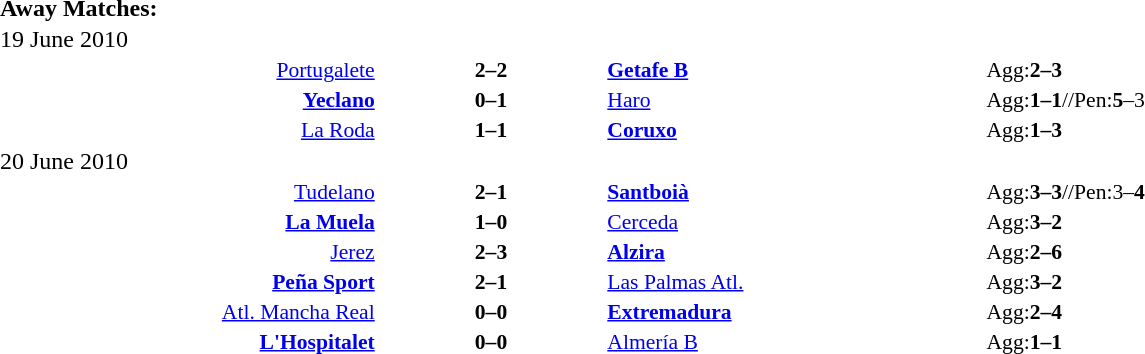<table width=100% cellspacing=1>
<tr>
<th width=20%></th>
<th width=12%></th>
<th width=20%></th>
<th></th>
</tr>
<tr>
<td><strong>Away Matches:</strong></td>
</tr>
<tr>
<td>19 June 2010</td>
</tr>
<tr style=font-size:90%>
<td align=right><a href='#'>Portugalete</a></td>
<td align=center><strong>2–2</strong></td>
<td><strong><a href='#'>Getafe B</a></strong></td>
<td>Agg:<strong>2–3</strong></td>
</tr>
<tr style=font-size:90%>
<td align=right><strong><a href='#'>Yeclano</a></strong></td>
<td align=center><strong>0–1</strong></td>
<td><a href='#'>Haro</a></td>
<td>Agg:<strong>1–1</strong>//Pen:<strong>5</strong>–3</td>
</tr>
<tr style=font-size:90%>
<td align=right><a href='#'>La Roda</a></td>
<td align=center><strong>1–1</strong></td>
<td><strong><a href='#'>Coruxo</a></strong></td>
<td>Agg:<strong>1–3</strong></td>
</tr>
<tr>
<td>20 June 2010</td>
</tr>
<tr style=font-size:90%>
<td align=right><a href='#'>Tudelano</a></td>
<td align=center><strong>2–1</strong></td>
<td><strong><a href='#'>Santboià</a></strong></td>
<td>Agg:<strong>3–3</strong>//Pen:3–<strong>4</strong></td>
</tr>
<tr style=font-size:90%>
<td align=right><strong><a href='#'>La Muela</a></strong></td>
<td align=center><strong>1–0</strong></td>
<td><a href='#'>Cerceda</a></td>
<td>Agg:<strong>3–2</strong></td>
</tr>
<tr style=font-size:90%>
<td align=right><a href='#'>Jerez</a></td>
<td align=center><strong>2–3</strong></td>
<td><strong><a href='#'>Alzira</a></strong></td>
<td>Agg:<strong>2–6</strong></td>
</tr>
<tr style=font-size:90%>
<td align=right><strong><a href='#'>Peña Sport</a></strong></td>
<td align=center><strong>2–1</strong></td>
<td><a href='#'>Las Palmas Atl.</a></td>
<td>Agg:<strong>3–2</strong></td>
</tr>
<tr style=font-size:90%>
<td align=right><a href='#'>Atl. Mancha Real</a></td>
<td align=center><strong>0–0</strong></td>
<td><strong><a href='#'>Extremadura</a></strong></td>
<td>Agg:<strong>2–4</strong></td>
</tr>
<tr style=font-size:90%>
<td align=right><strong><a href='#'>L'Hospitalet</a></strong></td>
<td align=center><strong>0–0</strong></td>
<td><a href='#'>Almería B</a></td>
<td>Agg:<strong>1–1</strong></td>
</tr>
</table>
